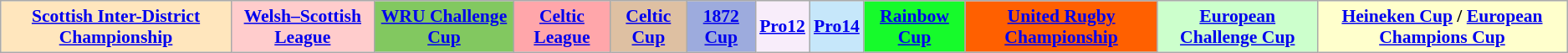<table class="wikitable" style="font-size:90%">
<tr>
<td style="text-align:center; background:#FFE6BD;"><strong><a href='#'>Scottish Inter-District Championship</a></strong></td>
<td style="text-align:center; background:#FCC;"><strong><a href='#'>Welsh–Scottish League</a></strong></td>
<td style="text-align:center; background:#82C860;"><strong><a href='#'>WRU Challenge Cup</a></strong></td>
<td style="text-align:center; background:#FFA6AA;"><strong><a href='#'>Celtic League</a></strong></td>
<td style="text-align:center; background:#DEC0A2;"><strong><a href='#'>Celtic Cup</a></strong></td>
<td style="text-align:center; background:#9DABDD;"><strong><a href='#'>1872 Cup</a></strong></td>
<td style="text-align:center; background:#F8EDFA;"><strong><a href='#'>Pro12</a></strong></td>
<td style="text-align:center; background:#C6E7FA;"><strong><a href='#'>Pro14</a></strong></td>
<td style="text-align:center; background:#16FB2B;"><strong><a href='#'>Rainbow Cup</a></strong></td>
<td style="text-align:center; background:#FF6000;"><strong><a href='#'>United Rugby Championship</a></strong></td>
<td style="text-align:center; background:#ccffcc;"><strong><a href='#'>European Challenge Cup</a></strong></td>
<td style="text-align:center; background:#ffffcc;"><strong><a href='#'>Heineken Cup</a> / <a href='#'>European Champions Cup</a></strong></td>
</tr>
</table>
